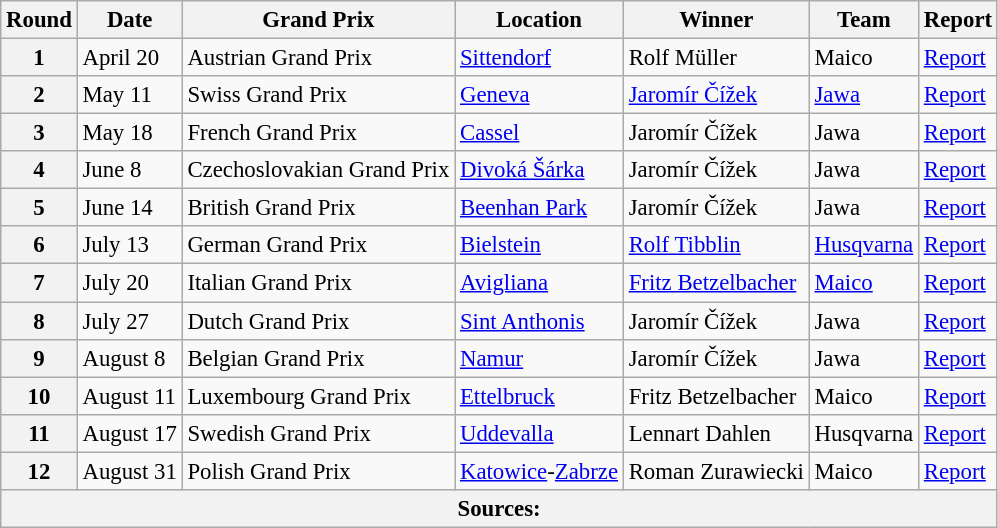<table class="wikitable" style="font-size: 95%;">
<tr>
<th align=center>Round</th>
<th align=center>Date</th>
<th align=center>Grand Prix</th>
<th align=center>Location</th>
<th align=center>Winner</th>
<th align=center>Team</th>
<th align=center>Report</th>
</tr>
<tr>
<th>1</th>
<td>April 20</td>
<td> Austrian Grand Prix</td>
<td><a href='#'>Sittendorf</a></td>
<td> Rolf Müller</td>
<td>Maico</td>
<td><a href='#'>Report</a></td>
</tr>
<tr>
<th>2</th>
<td>May 11</td>
<td> Swiss Grand Prix</td>
<td><a href='#'>Geneva</a></td>
<td> <a href='#'>Jaromír Čížek</a></td>
<td><a href='#'>Jawa</a></td>
<td><a href='#'>Report</a></td>
</tr>
<tr>
<th>3</th>
<td>May 18</td>
<td> French Grand Prix</td>
<td><a href='#'>Cassel</a></td>
<td> Jaromír Čížek</td>
<td>Jawa</td>
<td><a href='#'>Report</a></td>
</tr>
<tr>
<th>4</th>
<td>June 8</td>
<td> Czechoslovakian Grand Prix</td>
<td><a href='#'>Divoká Šárka</a></td>
<td> Jaromír Čížek</td>
<td>Jawa</td>
<td><a href='#'>Report</a></td>
</tr>
<tr>
<th>5</th>
<td>June 14</td>
<td> British Grand Prix</td>
<td><a href='#'>Beenhan Park</a></td>
<td> Jaromír Čížek</td>
<td>Jawa</td>
<td><a href='#'>Report</a></td>
</tr>
<tr>
<th>6</th>
<td>July 13</td>
<td> German Grand Prix</td>
<td><a href='#'>Bielstein</a></td>
<td> <a href='#'>Rolf Tibblin</a></td>
<td><a href='#'>Husqvarna</a></td>
<td><a href='#'>Report</a></td>
</tr>
<tr>
<th>7</th>
<td>July 20</td>
<td> Italian Grand Prix</td>
<td><a href='#'>Avigliana</a></td>
<td> <a href='#'>Fritz Betzelbacher</a></td>
<td><a href='#'>Maico</a></td>
<td><a href='#'>Report</a></td>
</tr>
<tr>
<th>8</th>
<td>July 27</td>
<td> Dutch Grand Prix</td>
<td><a href='#'>Sint Anthonis</a></td>
<td> Jaromír Čížek</td>
<td>Jawa</td>
<td><a href='#'>Report</a></td>
</tr>
<tr>
<th>9</th>
<td>August 8</td>
<td> Belgian Grand Prix</td>
<td><a href='#'>Namur</a></td>
<td> Jaromír Čížek</td>
<td>Jawa</td>
<td><a href='#'>Report</a></td>
</tr>
<tr>
<th>10</th>
<td>August 11</td>
<td> Luxembourg Grand Prix</td>
<td><a href='#'>Ettelbruck</a></td>
<td> Fritz Betzelbacher</td>
<td>Maico</td>
<td><a href='#'>Report</a></td>
</tr>
<tr>
<th>11</th>
<td>August 17</td>
<td> Swedish Grand Prix</td>
<td><a href='#'>Uddevalla</a></td>
<td> Lennart Dahlen</td>
<td>Husqvarna</td>
<td><a href='#'>Report</a></td>
</tr>
<tr>
<th>12</th>
<td>August 31</td>
<td> Polish Grand Prix</td>
<td><a href='#'>Katowice</a>-<a href='#'>Zabrze</a></td>
<td> Roman Zurawiecki</td>
<td>Maico</td>
<td><a href='#'>Report</a></td>
</tr>
<tr>
<th colspan=8>Sources:</th>
</tr>
</table>
